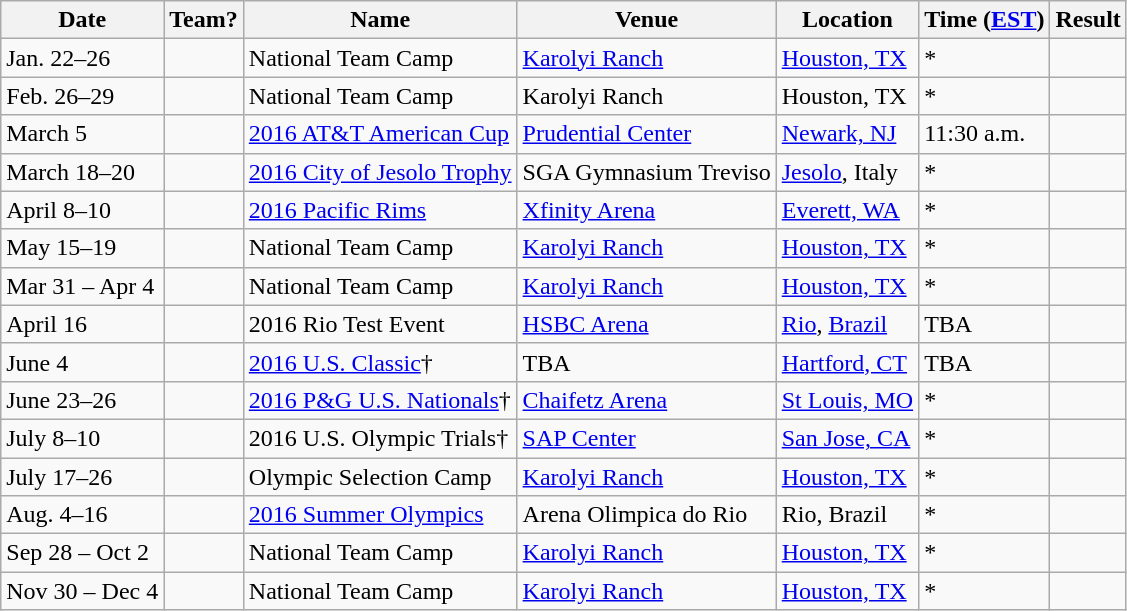<table class="wikitable">
<tr>
<th>Date</th>
<th>Team?</th>
<th>Name</th>
<th>Venue</th>
<th>Location</th>
<th>Time (<a href='#'>EST</a>)</th>
<th>Result</th>
</tr>
<tr>
<td>Jan. 22–26</td>
<td></td>
<td>National Team Camp</td>
<td><a href='#'>Karolyi Ranch</a></td>
<td><a href='#'>Houston, TX</a></td>
<td>*</td>
<td></td>
</tr>
<tr>
<td>Feb. 26–29</td>
<td></td>
<td>National Team Camp</td>
<td>Karolyi Ranch</td>
<td>Houston, TX</td>
<td>*</td>
<td></td>
</tr>
<tr>
<td>March 5</td>
<td></td>
<td><a href='#'>2016 AT&T American Cup</a></td>
<td><a href='#'>Prudential Center</a></td>
<td><a href='#'>Newark, NJ</a></td>
<td>11:30 a.m.</td>
<td></td>
</tr>
<tr>
<td>March 18–20</td>
<td></td>
<td><a href='#'>2016 City of Jesolo Trophy</a></td>
<td>SGA Gymnasium Treviso</td>
<td><a href='#'>Jesolo</a>, Italy</td>
<td>*</td>
<td></td>
</tr>
<tr>
<td>April 8–10</td>
<td></td>
<td><a href='#'>2016 Pacific Rims</a></td>
<td><a href='#'>Xfinity Arena</a></td>
<td><a href='#'>Everett, WA</a></td>
<td>*</td>
<td></td>
</tr>
<tr>
<td>May 15–19</td>
<td></td>
<td>National Team Camp</td>
<td><a href='#'>Karolyi Ranch</a></td>
<td><a href='#'>Houston, TX</a></td>
<td>*</td>
<td></td>
</tr>
<tr>
<td>Mar 31 – Apr 4</td>
<td></td>
<td>National Team Camp</td>
<td><a href='#'>Karolyi Ranch</a></td>
<td><a href='#'>Houston, TX</a></td>
<td>*</td>
<td></td>
</tr>
<tr>
<td>April 16</td>
<td></td>
<td>2016 Rio Test Event</td>
<td><a href='#'>HSBC Arena</a></td>
<td><a href='#'>Rio</a>, <a href='#'>Brazil</a></td>
<td>TBA</td>
<td></td>
</tr>
<tr>
<td>June 4</td>
<td></td>
<td><a href='#'>2016 U.S. Classic</a>†</td>
<td>TBA</td>
<td><a href='#'>Hartford, CT</a></td>
<td>TBA</td>
<td></td>
</tr>
<tr>
<td>June 23–26</td>
<td></td>
<td><a href='#'>2016 P&G U.S. Nationals</a>†</td>
<td><a href='#'>Chaifetz Arena</a></td>
<td><a href='#'>St Louis, MO</a></td>
<td>*</td>
<td></td>
</tr>
<tr>
<td>July 8–10</td>
<td></td>
<td>2016 U.S. Olympic Trials†</td>
<td><a href='#'>SAP Center</a></td>
<td><a href='#'>San Jose, CA</a></td>
<td>*</td>
<td></td>
</tr>
<tr>
<td>July 17–26</td>
<td></td>
<td>Olympic Selection Camp</td>
<td><a href='#'>Karolyi Ranch</a></td>
<td><a href='#'>Houston, TX</a></td>
<td>*</td>
<td></td>
</tr>
<tr>
<td>Aug. 4–16</td>
<td></td>
<td><a href='#'>2016 Summer Olympics</a></td>
<td>Arena Olimpica do Rio</td>
<td>Rio, Brazil</td>
<td>*</td>
<td></td>
</tr>
<tr>
<td>Sep 28 – Oct 2</td>
<td></td>
<td>National Team Camp</td>
<td><a href='#'>Karolyi Ranch</a></td>
<td><a href='#'>Houston, TX</a></td>
<td>*</td>
<td></td>
</tr>
<tr>
<td>Nov 30 – Dec 4</td>
<td></td>
<td>National Team Camp</td>
<td><a href='#'>Karolyi Ranch</a></td>
<td><a href='#'>Houston, TX</a></td>
<td>*</td>
<td></td>
</tr>
</table>
